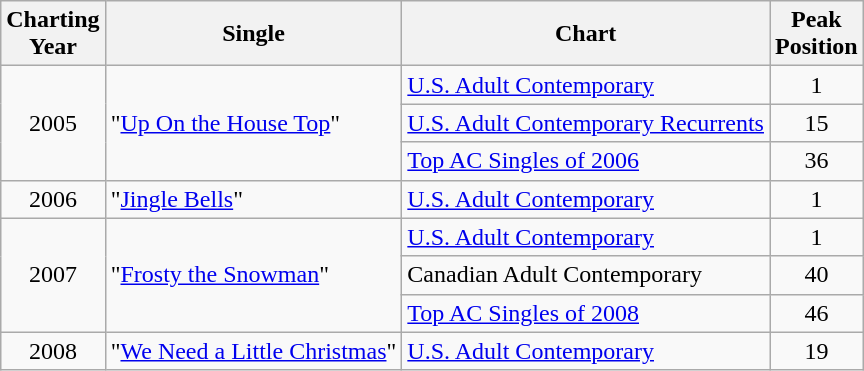<table class="wikitable">
<tr>
<th>Charting<br>Year</th>
<th>Single</th>
<th>Chart</th>
<th>Peak<br>Position</th>
</tr>
<tr>
<td rowspan="3" align="center">2005</td>
<td rowspan="3">"<a href='#'>Up On the House Top</a>"</td>
<td><a href='#'>U.S. Adult Contemporary</a></td>
<td align="center">1</td>
</tr>
<tr>
<td><a href='#'>U.S. Adult Contemporary Recurrents</a></td>
<td align="center">15</td>
</tr>
<tr>
<td><a href='#'>Top AC Singles of 2006</a></td>
<td align="center">36</td>
</tr>
<tr>
<td align="center">2006</td>
<td>"<a href='#'>Jingle Bells</a>"</td>
<td><a href='#'>U.S. Adult Contemporary</a></td>
<td align="center">1</td>
</tr>
<tr>
<td rowspan="3" align="center">2007</td>
<td rowspan="3">"<a href='#'>Frosty the Snowman</a>"</td>
<td><a href='#'>U.S. Adult Contemporary</a></td>
<td align="center">1</td>
</tr>
<tr>
<td>Canadian Adult Contemporary</td>
<td align="center">40</td>
</tr>
<tr>
<td><a href='#'>Top AC Singles of 2008</a></td>
<td align="center">46</td>
</tr>
<tr>
<td align="center">2008</td>
<td>"<a href='#'>We Need a Little Christmas</a>"</td>
<td><a href='#'>U.S. Adult Contemporary</a></td>
<td align="center">19</td>
</tr>
</table>
